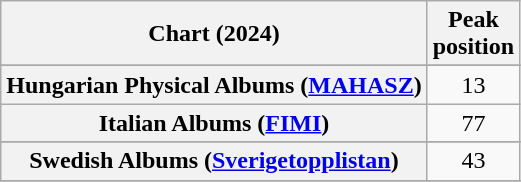<table class="wikitable sortable plainrowheaders" style="text-align:center">
<tr>
<th scope="col">Chart (2024)</th>
<th scope="col">Peak<br>position</th>
</tr>
<tr>
</tr>
<tr>
</tr>
<tr>
</tr>
<tr>
</tr>
<tr>
</tr>
<tr>
<th scope="row">Hungarian Physical Albums (<a href='#'>MAHASZ</a>)</th>
<td>13</td>
</tr>
<tr>
<th scope="row">Italian Albums (<a href='#'>FIMI</a>)</th>
<td>77</td>
</tr>
<tr>
</tr>
<tr>
</tr>
<tr>
</tr>
<tr>
<th scope="row">Swedish Albums (<a href='#'>Sverigetopplistan</a>)</th>
<td>43</td>
</tr>
<tr>
</tr>
<tr>
</tr>
<tr>
</tr>
<tr>
</tr>
<tr>
</tr>
<tr>
</tr>
</table>
